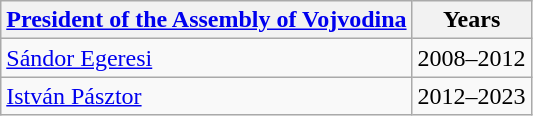<table class=wikitable>
<tr>
<th><a href='#'>President of the Assembly of Vojvodina</a></th>
<th>Years</th>
</tr>
<tr>
<td><a href='#'>Sándor Egeresi</a></td>
<td>2008–2012</td>
</tr>
<tr>
<td><a href='#'>István Pásztor</a></td>
<td>2012–2023</td>
</tr>
</table>
